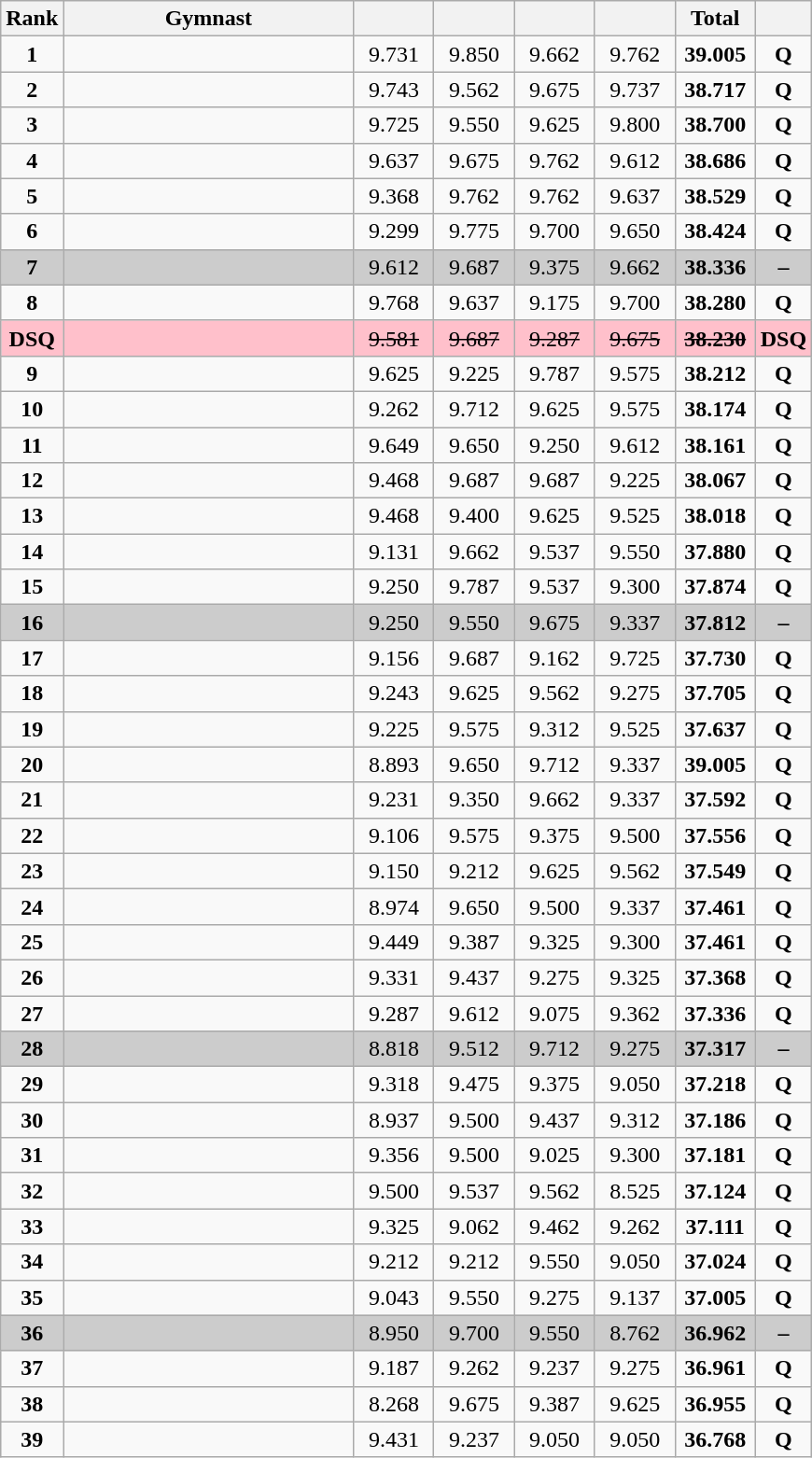<table class="wikitable sortable" style="text-align:center; font-size:100%">
<tr>
<th scope="col" style="width:15px;">Rank</th>
<th scope="col" style="width:200px;">Gymnast</th>
<th scope="col" style="width:50px;"></th>
<th scope="col" style="width:50px;"></th>
<th scope="col" style="width:50px;"></th>
<th scope="col" style="width:50px;"></th>
<th scope="col" style="width:50px;">Total</th>
<th scope="col" style="width:30px;"></th>
</tr>
<tr>
<td scope="row" style="text-align:center;"><strong>1</strong></td>
<td style="text-align:left;"></td>
<td>9.731</td>
<td>9.850</td>
<td>9.662</td>
<td>9.762</td>
<td><strong>39.005</strong></td>
<td><strong>Q</strong></td>
</tr>
<tr>
<td scope="row" style="text-align:center;"><strong>2</strong></td>
<td style="text-align:left;"></td>
<td>9.743</td>
<td>9.562</td>
<td>9.675</td>
<td>9.737</td>
<td><strong>38.717</strong></td>
<td><strong>Q</strong></td>
</tr>
<tr>
<td scope="row" style="text-align:center;"><strong>3</strong></td>
<td style="text-align:left;"></td>
<td>9.725</td>
<td>9.550</td>
<td>9.625</td>
<td>9.800</td>
<td><strong>38.700</strong></td>
<td><strong>Q</strong></td>
</tr>
<tr>
<td scope="row" style="text-align:center;"><strong>4</strong></td>
<td style="text-align:left;"></td>
<td>9.637</td>
<td>9.675</td>
<td>9.762</td>
<td>9.612</td>
<td><strong>38.686</strong></td>
<td><strong>Q</strong></td>
</tr>
<tr>
<td scope="row" style="text-align:center;"><strong>5</strong></td>
<td style="text-align:left;"></td>
<td>9.368</td>
<td>9.762</td>
<td>9.762</td>
<td>9.637</td>
<td><strong>38.529</strong></td>
<td><strong>Q</strong></td>
</tr>
<tr>
<td scope="row" style="text-align:center;"><strong>6</strong></td>
<td style="text-align:left;"></td>
<td>9.299</td>
<td>9.775</td>
<td>9.700</td>
<td>9.650</td>
<td><strong>38.424</strong></td>
<td><strong>Q</strong></td>
</tr>
<tr style="background:#cccccc;">
<td scope="row" style="text-align:center;"><strong>7</strong></td>
<td style="text-align:left;"></td>
<td>9.612</td>
<td>9.687</td>
<td>9.375</td>
<td>9.662</td>
<td><strong>38.336</strong></td>
<td><strong>–</strong></td>
</tr>
<tr>
<td scope="row" style="text-align:center;"><strong>8</strong></td>
<td style="text-align:left;"></td>
<td>9.768</td>
<td>9.637</td>
<td>9.175</td>
<td>9.700</td>
<td><strong>38.280</strong></td>
<td><strong>Q</strong></td>
</tr>
<tr bgcolor=pink>
<td scope="row" style="text-align:center;"><strong>DSQ</strong></td>
<td style="text-align:left;"></td>
<td><s>9.581</s></td>
<td><s>9.687</s></td>
<td><s>9.287</s></td>
<td><s>9.675</s></td>
<td><s><strong>38.230</strong></s></td>
<td><strong>DSQ</strong></td>
</tr>
<tr>
<td scope="row" style="text-align:center;"><strong>9</strong></td>
<td style="text-align:left;"></td>
<td>9.625</td>
<td>9.225</td>
<td>9.787</td>
<td>9.575</td>
<td><strong>38.212</strong></td>
<td><strong>Q</strong></td>
</tr>
<tr>
<td scope="row" style="text-align:center;"><strong>10</strong></td>
<td style="text-align:left;"></td>
<td>9.262</td>
<td>9.712</td>
<td>9.625</td>
<td>9.575</td>
<td><strong>38.174</strong></td>
<td><strong>Q</strong></td>
</tr>
<tr>
<td scope="row" style="text-align:center;"><strong>11</strong></td>
<td style="text-align:left;"></td>
<td>9.649</td>
<td>9.650</td>
<td>9.250</td>
<td>9.612</td>
<td><strong>38.161</strong></td>
<td><strong>Q</strong></td>
</tr>
<tr>
<td scope="row" style="text-align:center;"><strong>12</strong></td>
<td style="text-align:left;"></td>
<td>9.468</td>
<td>9.687</td>
<td>9.687</td>
<td>9.225</td>
<td><strong>38.067</strong></td>
<td><strong>Q</strong></td>
</tr>
<tr>
<td scope="row" style="text-align:center;"><strong>13</strong></td>
<td style="text-align:left;"></td>
<td>9.468</td>
<td>9.400</td>
<td>9.625</td>
<td>9.525</td>
<td><strong>38.018</strong></td>
<td><strong>Q</strong></td>
</tr>
<tr>
<td scope="row" style="text-align:center;"><strong>14</strong></td>
<td style="text-align:left;"></td>
<td>9.131</td>
<td>9.662</td>
<td>9.537</td>
<td>9.550</td>
<td><strong>37.880</strong></td>
<td><strong>Q</strong></td>
</tr>
<tr>
<td scope="row" style="text-align:center;"><strong>15</strong></td>
<td style="text-align:left;"></td>
<td>9.250</td>
<td>9.787</td>
<td>9.537</td>
<td>9.300</td>
<td><strong>37.874</strong></td>
<td><strong>Q</strong></td>
</tr>
<tr style="background:#cccccc;">
<td scope="row" style="text-align:center;"><strong>16</strong></td>
<td style="text-align:left;"></td>
<td>9.250</td>
<td>9.550</td>
<td>9.675</td>
<td>9.337</td>
<td><strong>37.812</strong></td>
<td><strong>–</strong></td>
</tr>
<tr>
<td scope="row" style="text-align:center;"><strong>17</strong></td>
<td style="text-align:left;"></td>
<td>9.156</td>
<td>9.687</td>
<td>9.162</td>
<td>9.725</td>
<td><strong>37.730</strong></td>
<td><strong>Q</strong></td>
</tr>
<tr>
<td scope="row" style="text-align:center;"><strong>18</strong></td>
<td style="text-align:left;"></td>
<td>9.243</td>
<td>9.625</td>
<td>9.562</td>
<td>9.275</td>
<td><strong>37.705</strong></td>
<td><strong>Q</strong></td>
</tr>
<tr>
<td scope="row" style="text-align:center;"><strong>19</strong></td>
<td style="text-align:left;"></td>
<td>9.225</td>
<td>9.575</td>
<td>9.312</td>
<td>9.525</td>
<td><strong>37.637</strong></td>
<td><strong>Q</strong></td>
</tr>
<tr>
<td scope="row" style="text-align:center;"><strong>20</strong></td>
<td style="text-align:left;"></td>
<td>8.893</td>
<td>9.650</td>
<td>9.712</td>
<td>9.337</td>
<td><strong>39.005</strong></td>
<td><strong>Q</strong></td>
</tr>
<tr>
<td scope="row" style="text-align:center;"><strong>21</strong></td>
<td style="text-align:left;"></td>
<td>9.231</td>
<td>9.350</td>
<td>9.662</td>
<td>9.337</td>
<td><strong>37.592</strong></td>
<td><strong>Q</strong></td>
</tr>
<tr>
<td scope="row" style="text-align:center;"><strong>22</strong></td>
<td style="text-align:left;"></td>
<td>9.106</td>
<td>9.575</td>
<td>9.375</td>
<td>9.500</td>
<td><strong>37.556</strong></td>
<td><strong>Q</strong></td>
</tr>
<tr>
<td scope="row" style="text-align:center;"><strong>23</strong></td>
<td style="text-align:left;"></td>
<td>9.150</td>
<td>9.212</td>
<td>9.625</td>
<td>9.562</td>
<td><strong>37.549</strong></td>
<td><strong>Q</strong></td>
</tr>
<tr>
<td scope="row" style="text-align:center;"><strong>24</strong></td>
<td style="text-align:left;"></td>
<td>8.974</td>
<td>9.650</td>
<td>9.500</td>
<td>9.337</td>
<td><strong>37.461</strong></td>
<td><strong>Q</strong></td>
</tr>
<tr>
<td scope="row" style="text-align:center;"><strong>25</strong></td>
<td style="text-align:left;"></td>
<td>9.449</td>
<td>9.387</td>
<td>9.325</td>
<td>9.300</td>
<td><strong>37.461</strong></td>
<td><strong>Q</strong></td>
</tr>
<tr>
<td scope="row" style="text-align:center;"><strong>26</strong></td>
<td style="text-align:left;"></td>
<td>9.331</td>
<td>9.437</td>
<td>9.275</td>
<td>9.325</td>
<td><strong>37.368</strong></td>
<td><strong>Q</strong></td>
</tr>
<tr>
<td scope="row" style="text-align:center;"><strong>27</strong></td>
<td style="text-align:left;"></td>
<td>9.287</td>
<td>9.612</td>
<td>9.075</td>
<td>9.362</td>
<td><strong>37.336</strong></td>
<td><strong>Q</strong></td>
</tr>
<tr style="background:#cccccc;">
<td scope="row" style="text-align:center;"><strong>28</strong></td>
<td style="text-align:left;"></td>
<td>8.818</td>
<td>9.512</td>
<td>9.712</td>
<td>9.275</td>
<td><strong>37.317</strong></td>
<td><strong>–</strong></td>
</tr>
<tr>
<td scope="row" style="text-align:center;"><strong>29</strong></td>
<td style="text-align:left;"></td>
<td>9.318</td>
<td>9.475</td>
<td>9.375</td>
<td>9.050</td>
<td><strong>37.218</strong></td>
<td><strong>Q</strong></td>
</tr>
<tr>
<td scope="row" style="text-align:center;"><strong>30</strong></td>
<td style="text-align:left;"></td>
<td>8.937</td>
<td>9.500</td>
<td>9.437</td>
<td>9.312</td>
<td><strong>37.186</strong></td>
<td><strong>Q</strong></td>
</tr>
<tr>
<td scope="row" style="text-align:center;"><strong>31</strong></td>
<td style="text-align:left;"></td>
<td>9.356</td>
<td>9.500</td>
<td>9.025</td>
<td>9.300</td>
<td><strong>37.181</strong></td>
<td><strong>Q</strong></td>
</tr>
<tr>
<td scope="row" style="text-align:center;"><strong>32</strong></td>
<td style="text-align:left;"></td>
<td>9.500</td>
<td>9.537</td>
<td>9.562</td>
<td>8.525</td>
<td><strong>37.124</strong></td>
<td><strong>Q</strong></td>
</tr>
<tr>
<td scope="row" style="text-align:center;"><strong>33</strong></td>
<td style="text-align:left;"></td>
<td>9.325</td>
<td>9.062</td>
<td>9.462</td>
<td>9.262</td>
<td><strong>37.111</strong></td>
<td><strong>Q</strong></td>
</tr>
<tr>
<td scope="row" style="text-align:center;"><strong>34</strong></td>
<td style="text-align:left;"></td>
<td>9.212</td>
<td>9.212</td>
<td>9.550</td>
<td>9.050</td>
<td><strong>37.024</strong></td>
<td><strong>Q</strong></td>
</tr>
<tr>
<td scope="row" style="text-align:center;"><strong>35</strong></td>
<td style="text-align:left;"></td>
<td>9.043</td>
<td>9.550</td>
<td>9.275</td>
<td>9.137</td>
<td><strong>37.005</strong></td>
<td><strong>Q</strong></td>
</tr>
<tr style="background:#cccccc;">
<td scope="row" style="text-align:center;"><strong>36</strong></td>
<td style="text-align:left;"></td>
<td>8.950</td>
<td>9.700</td>
<td>9.550</td>
<td>8.762</td>
<td><strong>36.962</strong></td>
<td><strong>–</strong></td>
</tr>
<tr>
<td scope="row" style="text-align:center;"><strong>37</strong></td>
<td style="text-align:left;"></td>
<td>9.187</td>
<td>9.262</td>
<td>9.237</td>
<td>9.275</td>
<td><strong>36.961</strong></td>
<td><strong>Q</strong></td>
</tr>
<tr>
<td scope="row" style="text-align:center;"><strong>38</strong></td>
<td style="text-align:left;"></td>
<td>8.268</td>
<td>9.675</td>
<td>9.387</td>
<td>9.625</td>
<td><strong>36.955</strong></td>
<td><strong>Q</strong></td>
</tr>
<tr>
<td scope="row" style="text-align:center;"><strong>39</strong></td>
<td style="text-align:left;"></td>
<td>9.431</td>
<td>9.237</td>
<td>9.050</td>
<td>9.050</td>
<td><strong>36.768</strong></td>
<td><strong>Q</strong></td>
</tr>
</table>
